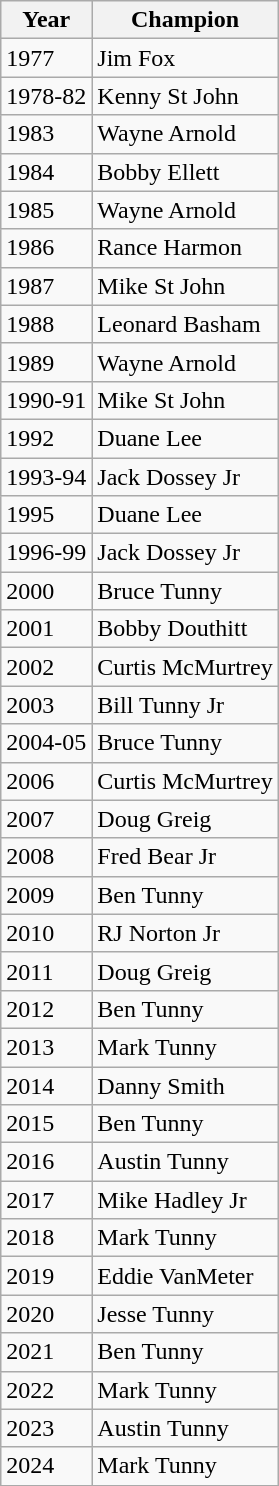<table class="wikitable mw-collapsible mw-collapsed">
<tr>
<th>Year</th>
<th>Champion</th>
</tr>
<tr>
<td>1977</td>
<td>Jim Fox</td>
</tr>
<tr>
<td>1978-82</td>
<td>Kenny St John</td>
</tr>
<tr>
<td>1983</td>
<td>Wayne Arnold</td>
</tr>
<tr>
<td>1984</td>
<td>Bobby Ellett</td>
</tr>
<tr>
<td>1985</td>
<td>Wayne Arnold</td>
</tr>
<tr>
<td>1986</td>
<td>Rance Harmon</td>
</tr>
<tr>
<td>1987</td>
<td>Mike St John</td>
</tr>
<tr>
<td>1988</td>
<td>Leonard Basham</td>
</tr>
<tr>
<td>1989</td>
<td>Wayne Arnold</td>
</tr>
<tr>
<td>1990-91</td>
<td>Mike St John</td>
</tr>
<tr>
<td>1992</td>
<td>Duane Lee</td>
</tr>
<tr>
<td>1993-94</td>
<td>Jack Dossey Jr</td>
</tr>
<tr>
<td>1995</td>
<td>Duane Lee</td>
</tr>
<tr>
<td>1996-99</td>
<td>Jack Dossey Jr</td>
</tr>
<tr>
<td>2000</td>
<td>Bruce Tunny</td>
</tr>
<tr>
<td>2001</td>
<td>Bobby Douthitt</td>
</tr>
<tr>
<td>2002</td>
<td>Curtis McMurtrey</td>
</tr>
<tr>
<td>2003</td>
<td>Bill Tunny Jr</td>
</tr>
<tr>
<td>2004-05</td>
<td>Bruce Tunny</td>
</tr>
<tr>
<td>2006</td>
<td>Curtis McMurtrey</td>
</tr>
<tr>
<td>2007</td>
<td>Doug Greig</td>
</tr>
<tr>
<td>2008</td>
<td>Fred Bear Jr</td>
</tr>
<tr>
<td>2009</td>
<td>Ben Tunny</td>
</tr>
<tr>
<td>2010</td>
<td>RJ Norton Jr</td>
</tr>
<tr>
<td>2011</td>
<td>Doug Greig</td>
</tr>
<tr>
<td>2012</td>
<td>Ben Tunny</td>
</tr>
<tr>
<td>2013</td>
<td>Mark Tunny</td>
</tr>
<tr>
<td>2014</td>
<td>Danny Smith</td>
</tr>
<tr>
<td>2015</td>
<td>Ben Tunny</td>
</tr>
<tr>
<td>2016</td>
<td>Austin Tunny</td>
</tr>
<tr>
<td>2017</td>
<td>Mike Hadley Jr</td>
</tr>
<tr>
<td>2018</td>
<td>Mark Tunny</td>
</tr>
<tr>
<td>2019</td>
<td>Eddie VanMeter</td>
</tr>
<tr>
<td>2020</td>
<td>Jesse Tunny</td>
</tr>
<tr>
<td>2021</td>
<td>Ben Tunny</td>
</tr>
<tr>
<td>2022</td>
<td>Mark Tunny</td>
</tr>
<tr>
<td>2023</td>
<td>Austin Tunny</td>
</tr>
<tr>
<td>2024</td>
<td>Mark Tunny</td>
</tr>
<tr>
</tr>
</table>
